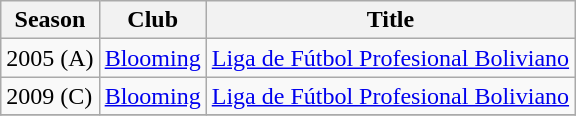<table class="wikitable">
<tr>
<th>Season</th>
<th>Club</th>
<th>Title</th>
</tr>
<tr>
<td>2005 (A)</td>
<td><a href='#'>Blooming</a></td>
<td><a href='#'>Liga de Fútbol Profesional Boliviano</a></td>
</tr>
<tr>
<td>2009 (C)</td>
<td><a href='#'>Blooming</a></td>
<td><a href='#'>Liga de Fútbol Profesional Boliviano</a></td>
</tr>
<tr>
</tr>
</table>
